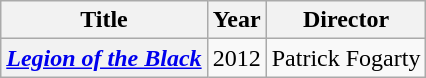<table class="wikitable plainrowheaders">
<tr>
<th>Title</th>
<th>Year</th>
<th>Director</th>
</tr>
<tr>
<th scope="row"><em><a href='#'>Legion of the Black</a></em></th>
<td>2012</td>
<td>Patrick Fogarty</td>
</tr>
</table>
